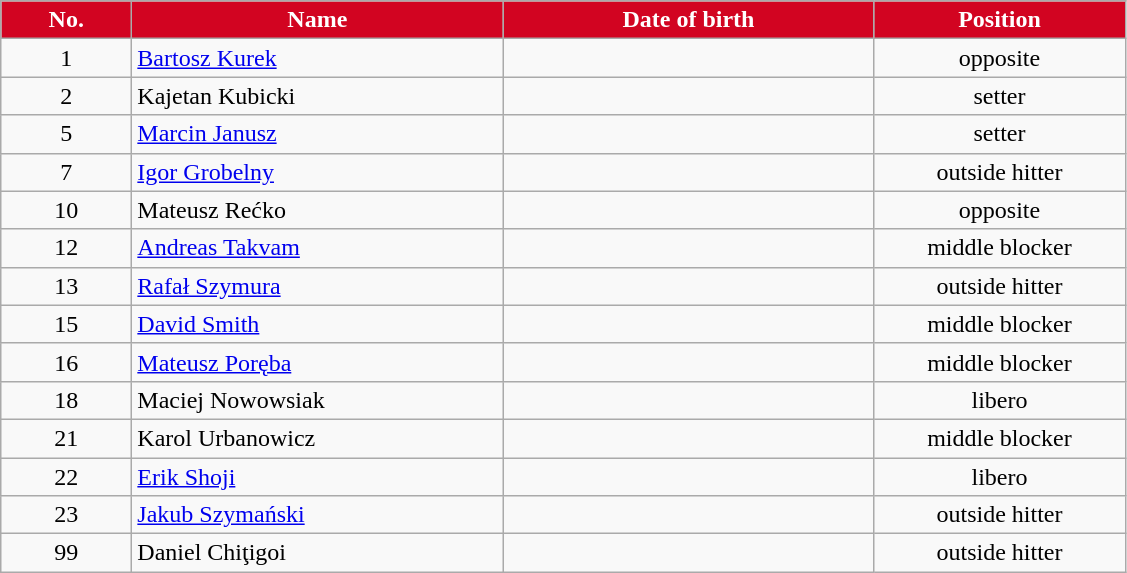<table class="wikitable sortable" style="font-size:100%; text-align:center;">
<tr>
<th style="width:5em; color:#FFFFFF; background-color:#D20421">No.</th>
<th style="width:15em; color:#FFFFFF; background-color:#D20421">Name</th>
<th style="width:15em; color:#FFFFFF; background-color:#D20421">Date of birth</th>
<th style="width:10em; color:#FFFFFF; background-color:#D20421">Position</th>
</tr>
<tr>
<td>1</td>
<td align=left> <a href='#'>Bartosz Kurek</a></td>
<td align=right></td>
<td>opposite</td>
</tr>
<tr>
<td>2</td>
<td align=left> Kajetan Kubicki</td>
<td align=right></td>
<td>setter</td>
</tr>
<tr>
<td>5</td>
<td align=left> <a href='#'>Marcin Janusz</a></td>
<td align=right></td>
<td>setter</td>
</tr>
<tr>
<td>7</td>
<td align=left> <a href='#'>Igor Grobelny</a></td>
<td align=right></td>
<td>outside hitter</td>
</tr>
<tr>
<td>10</td>
<td align=left> Mateusz Rećko</td>
<td align=right></td>
<td>opposite</td>
</tr>
<tr>
<td>12</td>
<td align=left> <a href='#'>Andreas Takvam</a></td>
<td align=right></td>
<td>middle blocker</td>
</tr>
<tr>
<td>13</td>
<td align=left> <a href='#'>Rafał Szymura</a></td>
<td align=right></td>
<td>outside hitter</td>
</tr>
<tr>
<td>15</td>
<td align=left> <a href='#'>David Smith</a></td>
<td align=right></td>
<td>middle blocker</td>
</tr>
<tr>
<td>16</td>
<td align=left> <a href='#'>Mateusz Poręba</a></td>
<td align=right></td>
<td>middle blocker</td>
</tr>
<tr>
<td>18</td>
<td align=left> Maciej Nowowsiak</td>
<td align=right></td>
<td>libero</td>
</tr>
<tr>
<td>21</td>
<td align=left> Karol Urbanowicz</td>
<td align=right></td>
<td>middle blocker</td>
</tr>
<tr>
<td>22</td>
<td align=left> <a href='#'>Erik Shoji</a></td>
<td align=right></td>
<td>libero</td>
</tr>
<tr>
<td>23</td>
<td align=left> <a href='#'>Jakub Szymański</a></td>
<td align=right></td>
<td>outside hitter</td>
</tr>
<tr>
<td>99</td>
<td align=left> Daniel Chiţigoi</td>
<td align=right></td>
<td>outside hitter</td>
</tr>
</table>
